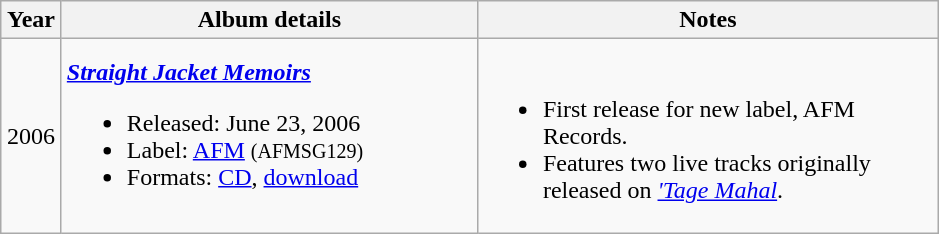<table class="wikitable" border="1">
<tr>
<th width=33>Year</th>
<th width=270>Album details</th>
<th width=300>Notes</th>
</tr>
<tr>
<td align=center>2006</td>
<td><strong><em><a href='#'>Straight Jacket Memoirs</a></em></strong><br><ul><li>Released: June 23, 2006</li><li>Label: <a href='#'>AFM</a> <small>(AFMSG129)</small></li><li>Formats: <a href='#'>CD</a>, <a href='#'>download</a></li></ul></td>
<td><br><ul><li>First release for new label, AFM Records.</li><li>Features two live tracks originally released on <em><a href='#'>'Tage Mahal</a></em>.</li></ul></td>
</tr>
</table>
